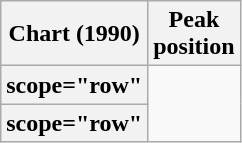<table class="wikitable sortable plainrowheaders">
<tr>
<th scope="col">Chart (1990)</th>
<th scope="col">Peak<br>position</th>
</tr>
<tr>
<th>scope="row"</th>
</tr>
<tr>
<th>scope="row"</th>
</tr>
</table>
